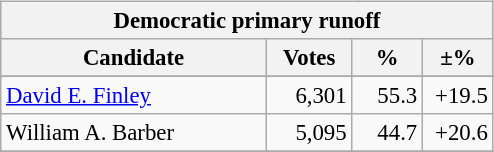<table class="wikitable" align="left" style="margin: 1em 1em 1em 0; font-size: 95%;">
<tr>
<th colspan="4">Democratic primary runoff</th>
</tr>
<tr>
<th colspan="1" style="width: 170px">Candidate</th>
<th style="width: 50px">Votes</th>
<th style="width: 40px">%</th>
<th style="width: 40px">±%</th>
</tr>
<tr>
</tr>
<tr>
<td><a href='#'>David E. Finley</a></td>
<td align="right">6,301</td>
<td align="right">55.3</td>
<td align="right">+19.5</td>
</tr>
<tr>
<td>William A. Barber</td>
<td align="right">5,095</td>
<td align="right">44.7</td>
<td align="right">+20.6</td>
</tr>
<tr>
</tr>
</table>
